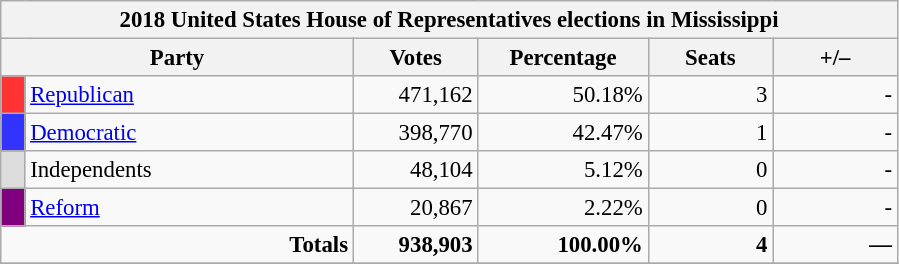<table class="wikitable" style="font-size: 95%;">
<tr>
<th colspan="6">2018 United States House of Representatives elections in Mississippi</th>
</tr>
<tr>
<th colspan=2 style="width: 15em">Party</th>
<th style="width: 5em">Votes</th>
<th style="width: 7em">Percentage</th>
<th style="width: 5em">Seats</th>
<th style="width: 5em">+/–</th>
</tr>
<tr>
<th style="background-color:#FF3333; width: 3px"></th>
<td style="width: 130px"><a href='#'>Republican</a></td>
<td align="right">471,162</td>
<td align="right">50.18%</td>
<td align="right">3</td>
<td align="right">-</td>
</tr>
<tr>
<th style="background-color:#3333FF; width: 3px"></th>
<td style="width: 130px"><a href='#'>Democratic</a></td>
<td align="right">398,770</td>
<td align="right">42.47%</td>
<td align="right">1</td>
<td align="right">-</td>
</tr>
<tr>
<th style="background-color:#DDDDDD; width: 3px"></th>
<td style="width: 130px">Independents</td>
<td align="right">48,104</td>
<td align="right">5.12%</td>
<td align="right">0</td>
<td align="right">-</td>
</tr>
<tr>
<th style="background-color:#800080; width: 3px"></th>
<td style="width: 130px"><a href='#'>Reform</a></td>
<td align="right">20,867</td>
<td align="right">2.22%</td>
<td align="right">0</td>
<td align="right">-</td>
</tr>
<tr>
<td colspan="2" align="right"><strong>Totals</strong></td>
<td align="right"><strong>938,903</strong></td>
<td align="right"><strong>100.00%</strong></td>
<td align="right"><strong>4</strong></td>
<td align="right"><strong>—</strong></td>
</tr>
<tr bgcolor="#EEEEEE">
</tr>
</table>
